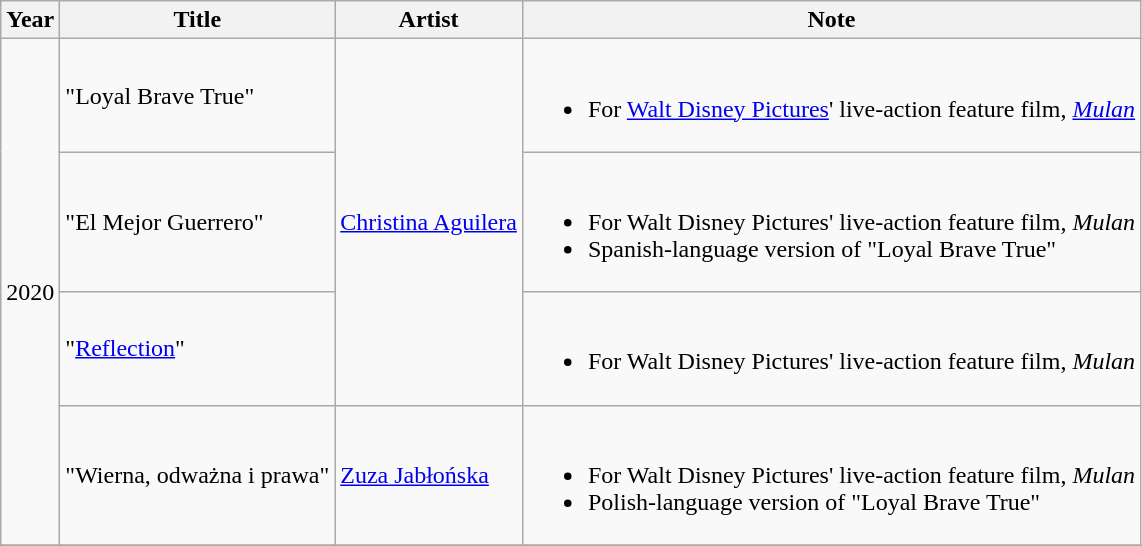<table class="wikitable">
<tr>
<th>Year</th>
<th>Title</th>
<th>Artist</th>
<th>Note</th>
</tr>
<tr>
<td rowspan="4">2020</td>
<td>"Loyal Brave True"</td>
<td rowspan="3"><a href='#'>Christina Aguilera</a></td>
<td><br><ul><li>For <a href='#'>Walt Disney Pictures</a>' live-action feature film, <em><a href='#'>Mulan</a></em></li></ul></td>
</tr>
<tr>
<td>"El Mejor Guerrero"</td>
<td><br><ul><li>For Walt Disney Pictures' live-action feature film, <em>Mulan</em></li><li>Spanish-language version of "Loyal Brave True"</li></ul></td>
</tr>
<tr>
<td>"<a href='#'>Reflection</a>"</td>
<td><br><ul><li>For Walt Disney Pictures' live-action feature film, <em>Mulan</em></li></ul></td>
</tr>
<tr>
<td>"Wierna, odważna i prawa"</td>
<td><a href='#'>Zuza Jabłońska</a></td>
<td><br><ul><li>For Walt Disney Pictures' live-action feature film, <em>Mulan</em></li><li>Polish-language version of "Loyal Brave True"</li></ul></td>
</tr>
<tr>
</tr>
</table>
